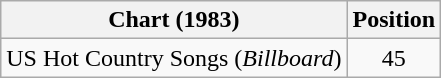<table class="wikitable">
<tr>
<th>Chart (1983)</th>
<th>Position</th>
</tr>
<tr>
<td>US Hot Country Songs (<em>Billboard</em>)</td>
<td align="center">45</td>
</tr>
</table>
